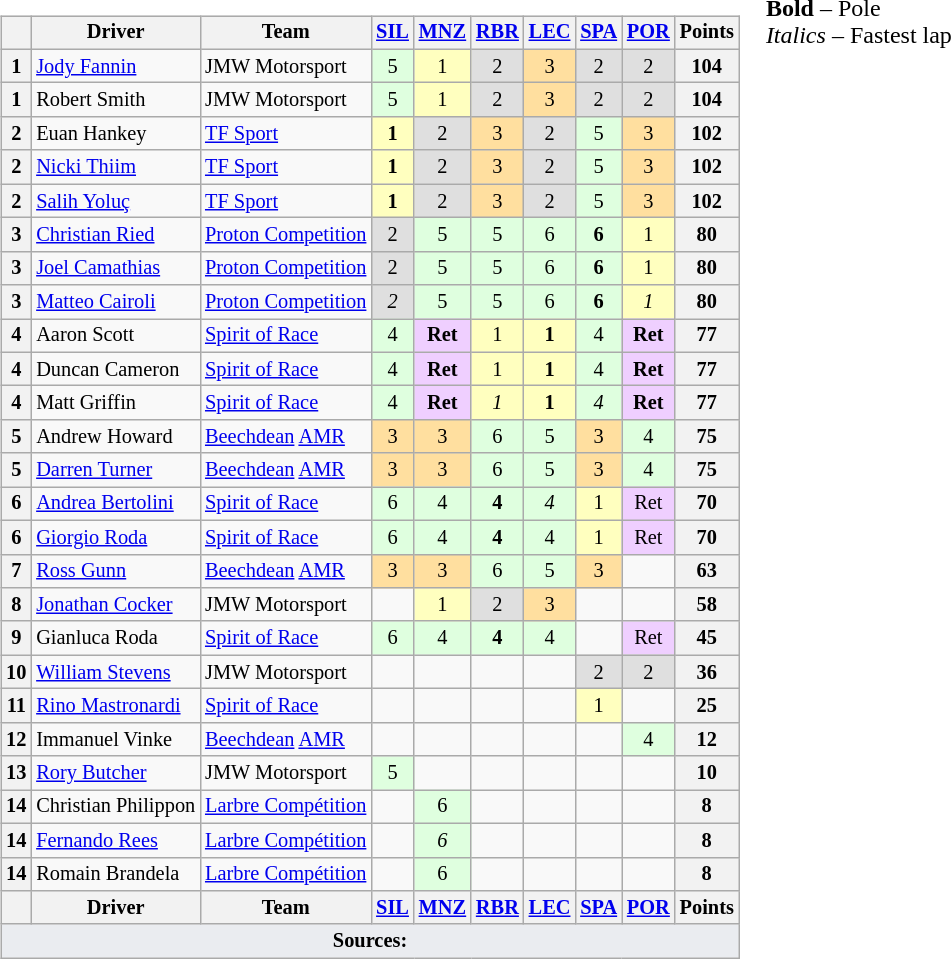<table>
<tr>
<td valign="top"><br><table class="wikitable" style="font-size:85%; text-align:center;">
<tr>
<th></th>
<th>Driver</th>
<th>Team</th>
<th><a href='#'>SIL</a><br></th>
<th><a href='#'>MNZ</a><br></th>
<th><a href='#'>RBR</a><br></th>
<th><a href='#'>LEC</a><br></th>
<th><a href='#'>SPA</a><br></th>
<th><a href='#'>POR</a><br></th>
<th>Points</th>
</tr>
<tr>
<th>1</th>
<td align="left"> <a href='#'>Jody Fannin</a></td>
<td align="left"> JMW Motorsport</td>
<td style="background:#dfffdf;">5</td>
<td style="background:#ffffbf;">1</td>
<td style="background:#dfdfdf;">2</td>
<td style="background:#ffdf9f;">3</td>
<td style="background:#dfdfdf;">2</td>
<td style="background:#dfdfdf;">2</td>
<th>104</th>
</tr>
<tr>
<th>1</th>
<td align="left"> Robert Smith</td>
<td align="left"> JMW Motorsport</td>
<td style="background:#dfffdf;">5</td>
<td style="background:#ffffbf;">1</td>
<td style="background:#dfdfdf;">2</td>
<td style="background:#ffdf9f;">3</td>
<td style="background:#dfdfdf;">2</td>
<td style="background:#dfdfdf;">2</td>
<th>104</th>
</tr>
<tr>
<th>2</th>
<td align="left"> Euan Hankey</td>
<td align="left"> <a href='#'>TF Sport</a></td>
<td style="background:#ffffbf;"><strong>1</strong></td>
<td style="background:#dfdfdf;">2</td>
<td style="background:#ffdf9f;">3</td>
<td style="background:#dfdfdf;">2</td>
<td style="background:#dfffdf;">5</td>
<td style="background:#ffdf9f;">3</td>
<th>102</th>
</tr>
<tr>
<th>2</th>
<td align="left"> <a href='#'>Nicki Thiim</a></td>
<td align="left"> <a href='#'>TF Sport</a></td>
<td style="background:#ffffbf;"><strong>1</strong></td>
<td style="background:#dfdfdf;">2</td>
<td style="background:#ffdf9f;">3</td>
<td style="background:#dfdfdf;">2</td>
<td style="background:#dfffdf;">5</td>
<td style="background:#ffdf9f;">3</td>
<th>102</th>
</tr>
<tr>
<th>2</th>
<td align="left"> <a href='#'>Salih Yoluç</a></td>
<td align="left"> <a href='#'>TF Sport</a></td>
<td style="background:#ffffbf;"><strong>1</strong></td>
<td style="background:#dfdfdf;">2</td>
<td style="background:#ffdf9f;">3</td>
<td style="background:#dfdfdf;">2</td>
<td style="background:#dfffdf;">5</td>
<td style="background:#ffdf9f;">3</td>
<th>102</th>
</tr>
<tr>
<th>3</th>
<td align="left"> <a href='#'>Christian Ried</a></td>
<td align="left"> <a href='#'>Proton Competition</a></td>
<td style="background:#dfdfdf;">2</td>
<td style="background:#dfffdf;">5</td>
<td style="background:#dfffdf;">5</td>
<td style="background:#dfffdf;">6</td>
<td style="background:#dfffdf;"><strong>6</strong></td>
<td style="background:#ffffbf;">1</td>
<th>80</th>
</tr>
<tr>
<th>3</th>
<td align="left"> <a href='#'>Joel Camathias</a></td>
<td align="left"> <a href='#'>Proton Competition</a></td>
<td style="background:#dfdfdf;">2</td>
<td style="background:#dfffdf;">5</td>
<td style="background:#dfffdf;">5</td>
<td style="background:#dfffdf;">6</td>
<td style="background:#dfffdf;"><strong>6</strong></td>
<td style="background:#ffffbf;">1</td>
<th>80</th>
</tr>
<tr>
<th>3</th>
<td align="left"> <a href='#'>Matteo Cairoli</a></td>
<td align="left"> <a href='#'>Proton Competition</a></td>
<td style="background:#dfdfdf;"><em>2</em></td>
<td style="background:#dfffdf;">5</td>
<td style="background:#dfffdf;">5</td>
<td style="background:#dfffdf;">6</td>
<td style="background:#dfffdf;"><strong>6</strong></td>
<td style="background:#ffffbf;"><em>1</em></td>
<th>80</th>
</tr>
<tr>
<th>4</th>
<td align="left"> Aaron Scott</td>
<td align="left"> <a href='#'>Spirit of Race</a></td>
<td style="background:#dfffdf;">4</td>
<td style="background:#efcfff;"><strong>Ret</strong></td>
<td style="background:#ffffbf;">1</td>
<td style="background:#ffffbf;"><strong>1</strong></td>
<td style="background:#dfffdf;">4</td>
<td style="background:#efcfff;"><strong>Ret</strong></td>
<th>77</th>
</tr>
<tr>
<th>4</th>
<td align="left"> Duncan Cameron</td>
<td align="left"> <a href='#'>Spirit of Race</a></td>
<td style="background:#dfffdf;">4</td>
<td style="background:#efcfff;"><strong>Ret</strong></td>
<td style="background:#ffffbf;">1</td>
<td style="background:#ffffbf;"><strong>1</strong></td>
<td style="background:#dfffdf;">4</td>
<td style="background:#efcfff;"><strong>Ret</strong></td>
<th>77</th>
</tr>
<tr>
<th>4</th>
<td align="left"> Matt Griffin</td>
<td align="left"> <a href='#'>Spirit of Race</a></td>
<td style="background:#dfffdf;">4</td>
<td style="background:#efcfff;"><strong>Ret</strong></td>
<td style="background:#ffffbf;"><em>1</em></td>
<td style="background:#ffffbf;"><strong>1</strong></td>
<td style="background:#dfffdf;"><em>4</em></td>
<td style="background:#efcfff;"><strong>Ret</strong></td>
<th>77</th>
</tr>
<tr>
<th>5</th>
<td align="left"> Andrew Howard</td>
<td align="left"> <a href='#'>Beechdean</a> <a href='#'>AMR</a></td>
<td style="background:#ffdf9f;">3</td>
<td style="background:#ffdf9f;">3</td>
<td style="background:#dfffdf;">6</td>
<td style="background:#dfffdf;">5</td>
<td style="background:#ffdf9f;">3</td>
<td style="background:#dfffdf;">4</td>
<th>75</th>
</tr>
<tr>
<th>5</th>
<td align="left"> <a href='#'>Darren Turner</a></td>
<td align="left"> <a href='#'>Beechdean</a> <a href='#'>AMR</a></td>
<td style="background:#ffdf9f;">3</td>
<td style="background:#ffdf9f;">3</td>
<td style="background:#dfffdf;">6</td>
<td style="background:#dfffdf;">5</td>
<td style="background:#ffdf9f;">3</td>
<td style="background:#dfffdf;">4</td>
<th>75</th>
</tr>
<tr>
<th>6</th>
<td align="left"> <a href='#'>Andrea Bertolini</a></td>
<td align="left"> <a href='#'>Spirit of Race</a></td>
<td style="background:#dfffdf;">6</td>
<td style="background:#dfffdf;">4</td>
<td style="background:#dfffdf;"><strong>4</strong></td>
<td style="background:#dfffdf;"><em>4</em></td>
<td style="background:#ffffbf;">1</td>
<td style="background:#efcfff;">Ret</td>
<th>70</th>
</tr>
<tr>
<th>6</th>
<td align="left"> <a href='#'>Giorgio Roda</a></td>
<td align="left"> <a href='#'>Spirit of Race</a></td>
<td style="background:#dfffdf;">6</td>
<td style="background:#dfffdf;">4</td>
<td style="background:#dfffdf;"><strong>4</strong></td>
<td style="background:#dfffdf;">4</td>
<td style="background:#ffffbf;">1</td>
<td style="background:#efcfff;">Ret</td>
<th>70</th>
</tr>
<tr>
<th>7</th>
<td align="left"> <a href='#'>Ross Gunn</a></td>
<td align="left"> <a href='#'>Beechdean</a> <a href='#'>AMR</a></td>
<td style="background:#ffdf9f;">3</td>
<td style="background:#ffdf9f;">3</td>
<td style="background:#dfffdf;">6</td>
<td style="background:#dfffdf;">5</td>
<td style="background:#ffdf9f;">3</td>
<td></td>
<th>63</th>
</tr>
<tr>
<th>8</th>
<td align="left"> <a href='#'>Jonathan Cocker</a></td>
<td align="left"> JMW Motorsport</td>
<td></td>
<td style="background:#ffffbf;">1</td>
<td style="background:#dfdfdf;">2</td>
<td style="background:#ffdf9f;">3</td>
<td></td>
<td></td>
<th>58</th>
</tr>
<tr>
<th>9</th>
<td align="left"> Gianluca Roda</td>
<td align="left"> <a href='#'>Spirit of Race</a></td>
<td style="background:#dfffdf;">6</td>
<td style="background:#dfffdf;">4</td>
<td style="background:#dfffdf;"><strong>4</strong></td>
<td style="background:#dfffdf;">4</td>
<td></td>
<td style="background:#efcfff;">Ret</td>
<th>45</th>
</tr>
<tr>
<th>10</th>
<td align="left"> <a href='#'>William Stevens</a></td>
<td align="left"> JMW Motorsport</td>
<td></td>
<td></td>
<td></td>
<td></td>
<td style="background:#dfdfdf;">2</td>
<td style="background:#dfdfdf;">2</td>
<th>36</th>
</tr>
<tr>
<th>11</th>
<td align="left"> <a href='#'>Rino Mastronardi</a></td>
<td align="left"> <a href='#'>Spirit of Race</a></td>
<td></td>
<td></td>
<td></td>
<td></td>
<td style="background:#ffffbf;">1</td>
<td></td>
<th>25</th>
</tr>
<tr>
<th>12</th>
<td align="left"> Immanuel Vinke</td>
<td align="left"> <a href='#'>Beechdean</a> <a href='#'>AMR</a></td>
<td></td>
<td></td>
<td></td>
<td></td>
<td></td>
<td style="background:#dfffdf;">4</td>
<th>12</th>
</tr>
<tr>
<th>13</th>
<td align="left"> <a href='#'>Rory Butcher</a></td>
<td align="left"> JMW Motorsport</td>
<td style="background:#dfffdf;">5</td>
<td></td>
<td></td>
<td></td>
<td></td>
<td></td>
<th>10</th>
</tr>
<tr>
<th>14</th>
<td align="left"> Christian Philippon</td>
<td align="left"> <a href='#'>Larbre Compétition</a></td>
<td></td>
<td style="background:#dfffdf;">6</td>
<td></td>
<td></td>
<td></td>
<td></td>
<th>8</th>
</tr>
<tr>
<th>14</th>
<td align="left"> <a href='#'>Fernando Rees</a></td>
<td align="left"> <a href='#'>Larbre Compétition</a></td>
<td></td>
<td style="background:#dfffdf;"><em>6</em></td>
<td></td>
<td></td>
<td></td>
<td></td>
<th>8</th>
</tr>
<tr>
<th>14</th>
<td align="left"> Romain Brandela</td>
<td align="left"> <a href='#'>Larbre Compétition</a></td>
<td></td>
<td style="background:#dfffdf;">6</td>
<td></td>
<td></td>
<td></td>
<td></td>
<th>8</th>
</tr>
<tr>
<th></th>
<th>Driver</th>
<th>Team</th>
<th><a href='#'>SIL</a><br></th>
<th><a href='#'>MNZ</a><br></th>
<th><a href='#'>RBR</a><br></th>
<th><a href='#'>LEC</a><br></th>
<th><a href='#'>SPA</a><br></th>
<th><a href='#'>POR</a><br></th>
<th>Points</th>
</tr>
<tr class="sortbottom">
<td colspan="10" style="background-color:#EAECF0;text-align:center"><strong>Sources:</strong></td>
</tr>
</table>
</td>
<td valign="top"><br>
<span><strong>Bold</strong> – Pole<br><em>Italics</em> – Fastest lap</span></td>
</tr>
</table>
